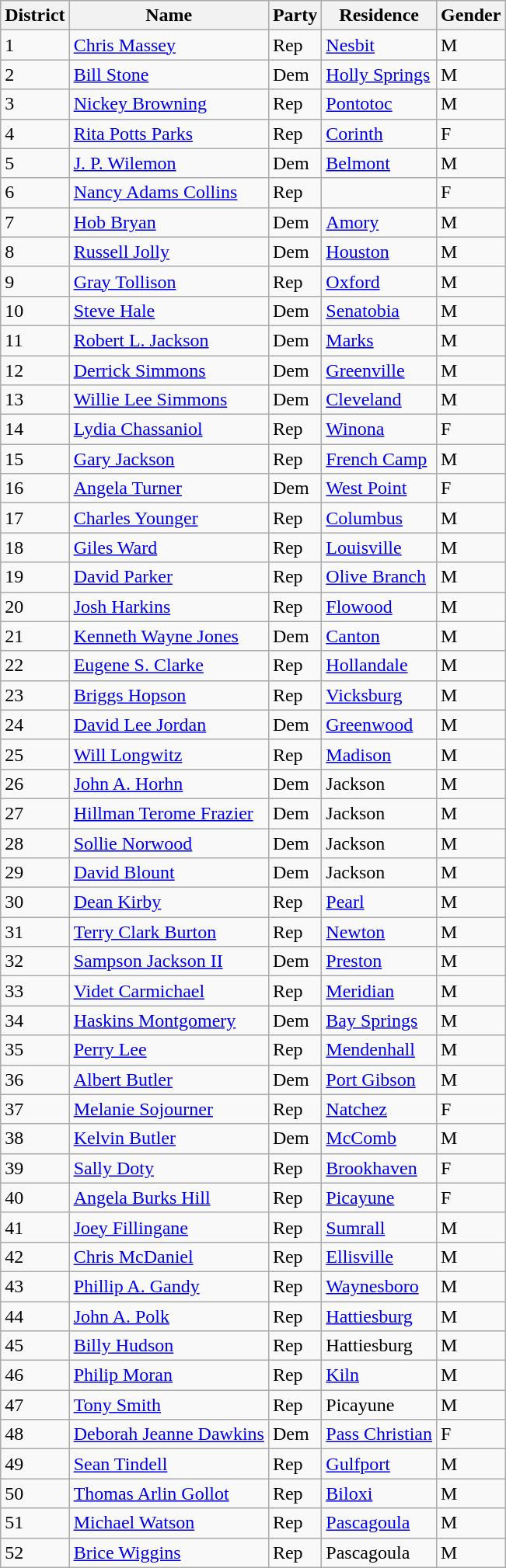<table class="wikitable">
<tr>
<th>District</th>
<th>Name</th>
<th>Party</th>
<th>Residence</th>
<th>Gender</th>
</tr>
<tr>
<td>1</td>
<td><a href='#'>Chris Massey</a></td>
<td>Rep</td>
<td><a href='#'>Nesbit</a></td>
<td>M</td>
</tr>
<tr>
<td>2</td>
<td><a href='#'>Bill Stone</a></td>
<td>Dem</td>
<td><a href='#'>Holly Springs</a></td>
<td>M</td>
</tr>
<tr>
<td>3</td>
<td><a href='#'>Nickey Browning</a></td>
<td>Rep</td>
<td><a href='#'>Pontotoc</a></td>
<td>M</td>
</tr>
<tr>
<td>4</td>
<td><a href='#'>Rita Potts Parks</a></td>
<td>Rep</td>
<td><a href='#'>Corinth</a></td>
<td>F</td>
</tr>
<tr>
<td>5</td>
<td><a href='#'>J. P. Wilemon</a></td>
<td>Dem</td>
<td><a href='#'>Belmont</a></td>
<td>M</td>
</tr>
<tr>
<td>6</td>
<td><a href='#'>Nancy Adams Collins</a></td>
<td>Rep</td>
<td></td>
<td>F</td>
</tr>
<tr>
<td>7</td>
<td><a href='#'>Hob Bryan</a></td>
<td>Dem</td>
<td><a href='#'>Amory</a></td>
<td>M</td>
</tr>
<tr>
<td>8</td>
<td><a href='#'>Russell Jolly</a></td>
<td>Dem</td>
<td><a href='#'>Houston</a></td>
<td>M</td>
</tr>
<tr>
<td>9</td>
<td><a href='#'>Gray Tollison</a></td>
<td>Rep</td>
<td><a href='#'>Oxford</a></td>
<td>M</td>
</tr>
<tr>
<td>10</td>
<td><a href='#'>Steve Hale</a></td>
<td>Dem</td>
<td><a href='#'>Senatobia</a></td>
<td>M</td>
</tr>
<tr>
<td>11</td>
<td><a href='#'>Robert L. Jackson</a></td>
<td>Dem</td>
<td><a href='#'>Marks</a></td>
<td>M</td>
</tr>
<tr>
<td>12</td>
<td><a href='#'>Derrick Simmons</a></td>
<td>Dem</td>
<td><a href='#'>Greenville</a></td>
<td>M</td>
</tr>
<tr>
<td>13</td>
<td><a href='#'>Willie Lee Simmons</a></td>
<td>Dem</td>
<td><a href='#'>Cleveland</a></td>
<td>M</td>
</tr>
<tr>
<td>14</td>
<td><a href='#'>Lydia Chassaniol</a></td>
<td>Rep</td>
<td><a href='#'>Winona</a></td>
<td>F</td>
</tr>
<tr>
<td>15</td>
<td><a href='#'>Gary Jackson</a></td>
<td>Rep</td>
<td><a href='#'>French Camp</a></td>
<td>M</td>
</tr>
<tr>
<td>16</td>
<td><a href='#'>Angela Turner</a></td>
<td>Dem</td>
<td><a href='#'>West Point</a></td>
<td>F</td>
</tr>
<tr>
<td>17</td>
<td><a href='#'>Charles Younger</a></td>
<td>Rep</td>
<td><a href='#'>Columbus</a></td>
<td>M</td>
</tr>
<tr>
<td>18</td>
<td><a href='#'>Giles Ward</a></td>
<td>Rep</td>
<td><a href='#'>Louisville</a></td>
<td>M</td>
</tr>
<tr>
<td>19</td>
<td><a href='#'>David Parker</a></td>
<td>Rep</td>
<td><a href='#'>Olive Branch</a></td>
<td>M</td>
</tr>
<tr>
<td>20</td>
<td><a href='#'>Josh Harkins</a></td>
<td>Rep</td>
<td><a href='#'>Flowood</a></td>
<td>M</td>
</tr>
<tr>
<td>21</td>
<td><a href='#'>Kenneth Wayne Jones</a></td>
<td>Dem</td>
<td><a href='#'>Canton</a></td>
<td>M</td>
</tr>
<tr>
<td>22</td>
<td><a href='#'>Eugene S. Clarke</a></td>
<td>Rep</td>
<td><a href='#'>Hollandale</a></td>
<td>M</td>
</tr>
<tr>
<td>23</td>
<td><a href='#'>Briggs Hopson</a></td>
<td>Rep</td>
<td><a href='#'>Vicksburg</a></td>
<td>M</td>
</tr>
<tr>
<td>24</td>
<td><a href='#'>David Lee Jordan</a></td>
<td>Dem</td>
<td><a href='#'>Greenwood</a></td>
<td>M</td>
</tr>
<tr>
<td>25</td>
<td><a href='#'>Will Longwitz</a></td>
<td>Rep</td>
<td><a href='#'>Madison</a></td>
<td>M</td>
</tr>
<tr>
<td>26</td>
<td><a href='#'>John A. Horhn</a></td>
<td>Dem</td>
<td>Jackson</td>
<td>M</td>
</tr>
<tr>
<td>27</td>
<td><a href='#'>Hillman Terome Frazier</a></td>
<td>Dem</td>
<td>Jackson</td>
<td>M</td>
</tr>
<tr>
<td>28</td>
<td><a href='#'>Sollie Norwood</a></td>
<td>Dem</td>
<td>Jackson</td>
<td>M</td>
</tr>
<tr>
<td>29</td>
<td><a href='#'>David Blount</a></td>
<td>Dem</td>
<td>Jackson</td>
<td>M</td>
</tr>
<tr>
<td>30</td>
<td><a href='#'>Dean Kirby</a></td>
<td>Rep</td>
<td><a href='#'>Pearl</a></td>
<td>M</td>
</tr>
<tr>
<td>31</td>
<td><a href='#'>Terry Clark Burton</a></td>
<td>Rep</td>
<td><a href='#'>Newton</a></td>
<td>M</td>
</tr>
<tr>
<td>32</td>
<td><a href='#'>Sampson Jackson II</a></td>
<td>Dem</td>
<td><a href='#'>Preston</a></td>
<td>M</td>
</tr>
<tr>
<td>33</td>
<td><a href='#'>Videt Carmichael</a></td>
<td>Rep</td>
<td><a href='#'>Meridian</a></td>
<td>M</td>
</tr>
<tr>
<td>34</td>
<td><a href='#'>Haskins Montgomery</a></td>
<td>Dem</td>
<td><a href='#'>Bay Springs</a></td>
<td>M</td>
</tr>
<tr>
<td>35</td>
<td><a href='#'>Perry Lee</a></td>
<td>Rep</td>
<td><a href='#'>Mendenhall</a></td>
<td>M</td>
</tr>
<tr>
<td>36</td>
<td><a href='#'>Albert Butler</a></td>
<td>Dem</td>
<td><a href='#'>Port Gibson</a></td>
<td>M</td>
</tr>
<tr>
<td>37</td>
<td><a href='#'>Melanie Sojourner</a></td>
<td>Rep</td>
<td><a href='#'>Natchez</a></td>
<td>F</td>
</tr>
<tr>
<td>38</td>
<td><a href='#'>Kelvin Butler</a></td>
<td>Dem</td>
<td><a href='#'>McComb</a></td>
<td>M</td>
</tr>
<tr>
<td>39</td>
<td><a href='#'>Sally Doty</a></td>
<td>Rep</td>
<td><a href='#'>Brookhaven</a></td>
<td>F</td>
</tr>
<tr>
<td>40</td>
<td><a href='#'>Angela Burks Hill</a></td>
<td>Rep</td>
<td><a href='#'>Picayune</a></td>
<td>F</td>
</tr>
<tr>
<td>41</td>
<td><a href='#'>Joey Fillingane</a></td>
<td>Rep</td>
<td><a href='#'>Sumrall</a></td>
<td>M</td>
</tr>
<tr>
<td>42</td>
<td><a href='#'>Chris McDaniel</a></td>
<td>Rep</td>
<td><a href='#'>Ellisville</a></td>
<td>M</td>
</tr>
<tr>
<td>43</td>
<td><a href='#'>Phillip A. Gandy</a></td>
<td>Rep</td>
<td><a href='#'>Waynesboro</a></td>
<td>M</td>
</tr>
<tr>
<td>44</td>
<td><a href='#'>John A. Polk</a></td>
<td>Rep</td>
<td><a href='#'>Hattiesburg</a></td>
<td>M</td>
</tr>
<tr>
<td>45</td>
<td><a href='#'>Billy Hudson</a></td>
<td>Rep</td>
<td>Hattiesburg</td>
<td>M</td>
</tr>
<tr>
<td>46</td>
<td><a href='#'>Philip Moran</a></td>
<td>Rep</td>
<td><a href='#'>Kiln</a></td>
<td>M</td>
</tr>
<tr>
<td>47</td>
<td><a href='#'>Tony Smith</a></td>
<td>Rep</td>
<td>Picayune</td>
<td>M</td>
</tr>
<tr>
<td>48</td>
<td><a href='#'>Deborah Jeanne Dawkins</a></td>
<td>Dem</td>
<td><a href='#'>Pass Christian</a></td>
<td>F</td>
</tr>
<tr>
<td>49</td>
<td><a href='#'>Sean Tindell</a></td>
<td>Rep</td>
<td><a href='#'>Gulfport</a></td>
<td>M</td>
</tr>
<tr>
<td>50</td>
<td><a href='#'>Thomas Arlin Gollot</a></td>
<td>Rep</td>
<td><a href='#'>Biloxi</a></td>
<td>M</td>
</tr>
<tr>
<td>51</td>
<td><a href='#'>Michael Watson</a></td>
<td>Rep</td>
<td><a href='#'>Pascagoula</a></td>
<td>M</td>
</tr>
<tr>
<td>52</td>
<td><a href='#'>Brice Wiggins</a></td>
<td>Rep</td>
<td>Pascagoula</td>
<td>M</td>
</tr>
</table>
